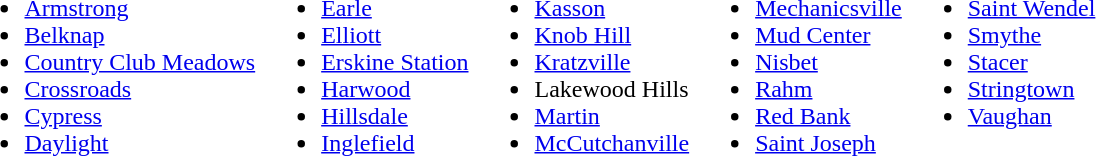<table>
<tr valign="top">
<td><br><ul><li><a href='#'>Armstrong</a></li><li><a href='#'>Belknap</a></li><li><a href='#'>Country Club Meadows</a></li><li><a href='#'>Crossroads</a></li><li><a href='#'>Cypress</a></li><li><a href='#'>Daylight</a></li></ul></td>
<td><br><ul><li><a href='#'>Earle</a></li><li><a href='#'>Elliott</a></li><li><a href='#'>Erskine Station</a></li><li><a href='#'>Harwood</a></li><li><a href='#'>Hillsdale</a></li><li><a href='#'>Inglefield</a></li></ul></td>
<td><br><ul><li><a href='#'>Kasson</a></li><li><a href='#'>Knob Hill</a></li><li><a href='#'>Kratzville</a></li><li>Lakewood Hills</li><li><a href='#'>Martin</a></li><li><a href='#'>McCutchanville</a></li></ul></td>
<td><br><ul><li><a href='#'>Mechanicsville</a></li><li><a href='#'>Mud Center</a></li><li><a href='#'>Nisbet</a></li><li><a href='#'>Rahm</a></li><li><a href='#'>Red Bank</a></li><li><a href='#'>Saint Joseph</a></li></ul></td>
<td><br><ul><li><a href='#'>Saint Wendel</a></li><li><a href='#'>Smythe</a></li><li><a href='#'>Stacer</a></li><li><a href='#'>Stringtown</a></li><li><a href='#'>Vaughan</a></li></ul></td>
</tr>
</table>
